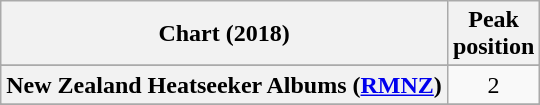<table class="wikitable sortable plainrowheaders" style="text-align:center">
<tr>
<th scope="col">Chart (2018)</th>
<th scope="col">Peak<br>position</th>
</tr>
<tr>
</tr>
<tr>
</tr>
<tr>
</tr>
<tr>
</tr>
<tr>
<th scope="row">New Zealand Heatseeker Albums (<a href='#'>RMNZ</a>)</th>
<td>2</td>
</tr>
<tr>
</tr>
<tr>
</tr>
</table>
